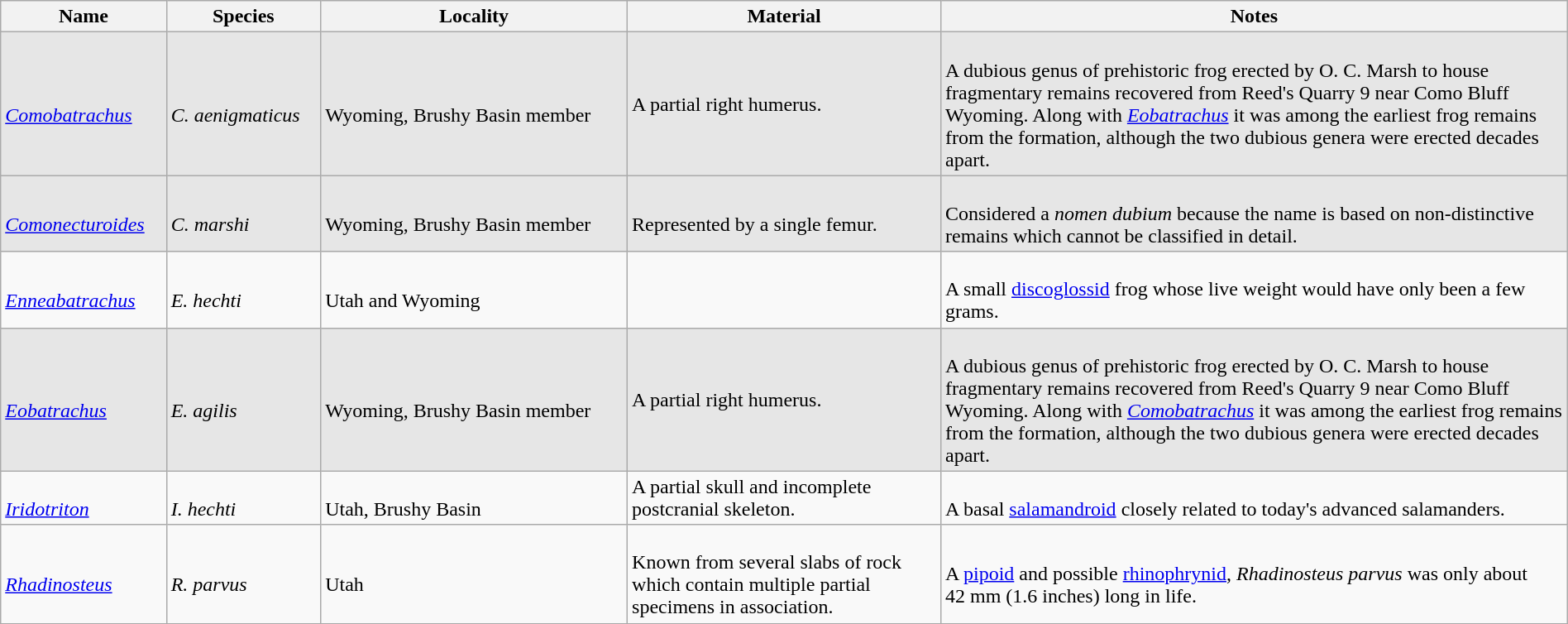<table class="wikitable" align="center" width="100%">
<tr>
<th>Name</th>
<th>Species</th>
<th>Locality</th>
<th width="20%">Material</th>
<th width="40%">Notes</th>
</tr>
<tr>
<td style="background:#E6E6E6;"><br><em><a href='#'>Comobatrachus</a></em></td>
<td style="background:#E6E6E6;"><br><em>C. aenigmaticus</em></td>
<td style="background:#E6E6E6;"><br>Wyoming, Brushy Basin member</td>
<td style="background:#E6E6E6;">A partial right humerus.</td>
<td style="background:#E6E6E6;"><br>A dubious genus of prehistoric frog erected by O. C. Marsh to house fragmentary remains recovered from Reed's Quarry 9 near Como Bluff Wyoming. Along with <em><a href='#'>Eobatrachus</a></em> it was among the earliest frog remains from the formation, although the two dubious genera were erected decades apart.</td>
</tr>
<tr>
<td style="background:#E6E6E6;"><br><em><a href='#'>Comonecturoides</a></em></td>
<td style="background:#E6E6E6;"><br><em>C. marshi</em></td>
<td style="background:#E6E6E6;"><br>Wyoming, Brushy Basin member</td>
<td style="background:#E6E6E6;"><br>Represented by a single femur.</td>
<td style="background:#E6E6E6;"><br>Considered a <em>nomen dubium</em> because the name is based on non-distinctive remains which cannot be classified in detail.</td>
</tr>
<tr>
<td><br><em><a href='#'>Enneabatrachus</a></em></td>
<td><br><em>E. hechti</em></td>
<td><br>Utah and Wyoming</td>
<td></td>
<td><br>A small <a href='#'>discoglossid</a> frog whose live weight would have only been a few grams.</td>
</tr>
<tr>
<td style="background:#E6E6E6;"><br><em><a href='#'>Eobatrachus</a></em></td>
<td style="background:#E6E6E6;"><br><em>E. agilis</em></td>
<td style="background:#E6E6E6;"><br>Wyoming, Brushy Basin member</td>
<td style="background:#E6E6E6;">A partial right humerus.</td>
<td style="background:#E6E6E6;"><br>A dubious genus of prehistoric frog erected by O. C. Marsh to house fragmentary remains recovered from Reed's Quarry 9 near Como Bluff Wyoming. Along with <em><a href='#'>Comobatrachus</a></em> it was among the earliest frog remains from the formation, although the two dubious genera were erected decades apart.</td>
</tr>
<tr>
<td><br><em><a href='#'>Iridotriton</a></em></td>
<td><br><em>I. hechti</em></td>
<td><br>Utah, Brushy Basin</td>
<td>A partial skull and incomplete postcranial skeleton.</td>
<td><br>A basal <a href='#'>salamandroid</a> closely related to today's advanced salamanders.</td>
</tr>
<tr>
<td><br><em><a href='#'>Rhadinosteus</a></em></td>
<td><br><em>R. parvus</em></td>
<td><br>Utah</td>
<td><br>Known from several slabs of rock which contain multiple partial specimens in association.</td>
<td><br>A <a href='#'>pipoid</a> and possible <a href='#'>rhinophrynid</a>, <em>Rhadinosteus parvus</em> was only about 42 mm (1.6 inches) long in life.</td>
</tr>
<tr>
</tr>
</table>
